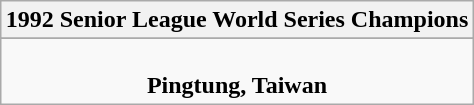<table class="wikitable" style="text-align: center; margin: 0 auto;">
<tr>
<th>1992 Senior League World Series Champions</th>
</tr>
<tr>
</tr>
<tr>
<td><br><strong>Pingtung, Taiwan</strong></td>
</tr>
</table>
